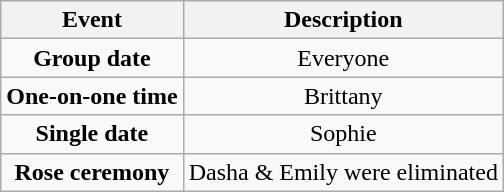<table class="wikitable sortable" style="text-align:center;">
<tr>
<th>Event</th>
<th>Description</th>
</tr>
<tr>
<td><strong>Group date</strong></td>
<td>Everyone</td>
</tr>
<tr>
<td><strong>One-on-one time</strong></td>
<td>Brittany</td>
</tr>
<tr>
<td><strong>Single date</strong></td>
<td>Sophie</td>
</tr>
<tr>
<td><strong>Rose ceremony</strong></td>
<td>Dasha & Emily were eliminated</td>
</tr>
</table>
